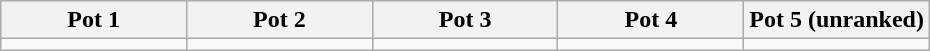<table class="wikitable">
<tr>
<th width=20%>Pot 1</th>
<th width=20%>Pot 2</th>
<th width=20%>Pot 3</th>
<th width=20%>Pot 4</th>
<th width=20%>Pot 5 (unranked)</th>
</tr>
<tr>
<td valign=top></td>
<td valign=top></td>
<td valign=top></td>
<td valign=top></td>
<td></td>
</tr>
</table>
